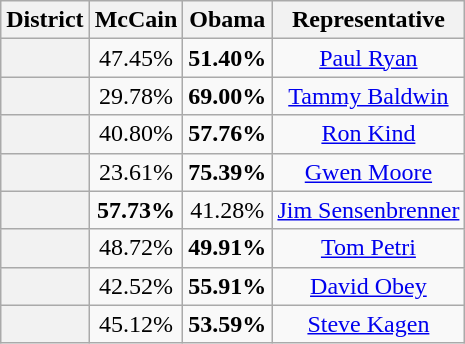<table class=wikitable>
<tr>
<th>District</th>
<th>McCain</th>
<th>Obama</th>
<th>Representative</th>
</tr>
<tr align=center>
<th></th>
<td>47.45%</td>
<td><strong>51.40%</strong></td>
<td><a href='#'>Paul Ryan</a></td>
</tr>
<tr align=center>
<th></th>
<td>29.78%</td>
<td><strong>69.00%</strong></td>
<td><a href='#'>Tammy Baldwin</a></td>
</tr>
<tr align=center>
<th></th>
<td>40.80%</td>
<td><strong>57.76%</strong></td>
<td><a href='#'>Ron Kind</a></td>
</tr>
<tr align=center>
<th></th>
<td>23.61%</td>
<td><strong>75.39%</strong></td>
<td><a href='#'>Gwen Moore</a></td>
</tr>
<tr align=center>
<th></th>
<td><strong>57.73%</strong></td>
<td>41.28%</td>
<td><a href='#'>Jim Sensenbrenner</a></td>
</tr>
<tr align=center>
<th></th>
<td>48.72%</td>
<td><strong>49.91%</strong></td>
<td><a href='#'>Tom Petri</a></td>
</tr>
<tr align=center>
<th></th>
<td>42.52%</td>
<td><strong>55.91%</strong></td>
<td><a href='#'>David Obey</a></td>
</tr>
<tr align=center>
<th></th>
<td>45.12%</td>
<td><strong>53.59%</strong></td>
<td><a href='#'>Steve Kagen</a></td>
</tr>
</table>
